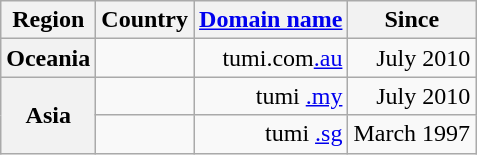<table class="wikitable" style="text-align:right">
<tr>
<th scope="col">Region</th>
<th scope="col">Country</th>
<th scope="col"><a href='#'>Domain name</a></th>
<th>Since</th>
</tr>
<tr>
<th rowspan="1" >Oceania</th>
<td></td>
<td>tumi.com<a href='#'>.au</a></td>
<td>July 2010</td>
</tr>
<tr>
<th rowspan="2" >Asia</th>
<td></td>
<td>tumi <a href='#'>.my</a></td>
<td>July 2010</td>
</tr>
<tr>
<td></td>
<td>tumi <a href='#'>.sg</a></td>
<td>March 1997</td>
</tr>
</table>
